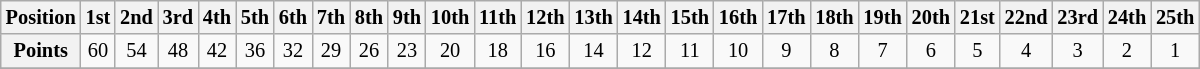<table class="wikitable" style="font-size:85%; text-align:center">
<tr style="background:#f9f9f9">
<th valign="middle">Position</th>
<th>1st</th>
<th>2nd</th>
<th>3rd</th>
<th>4th</th>
<th>5th</th>
<th>6th</th>
<th>7th</th>
<th>8th</th>
<th>9th</th>
<th>10th</th>
<th>11th</th>
<th>12th</th>
<th>13th</th>
<th>14th</th>
<th>15th</th>
<th>16th</th>
<th>17th</th>
<th>18th</th>
<th>19th</th>
<th>20th</th>
<th>21st</th>
<th>22nd</th>
<th>23rd</th>
<th>24th</th>
<th>25th</th>
</tr>
<tr>
<th valign="middle">Points</th>
<td>60</td>
<td>54</td>
<td>48</td>
<td>42</td>
<td>36</td>
<td>32</td>
<td>29</td>
<td>26</td>
<td>23</td>
<td>20</td>
<td>18</td>
<td>16</td>
<td>14</td>
<td>12</td>
<td>11</td>
<td>10</td>
<td>9</td>
<td>8</td>
<td>7</td>
<td>6</td>
<td>5</td>
<td>4</td>
<td>3</td>
<td>2</td>
<td>1</td>
</tr>
<tr>
</tr>
</table>
